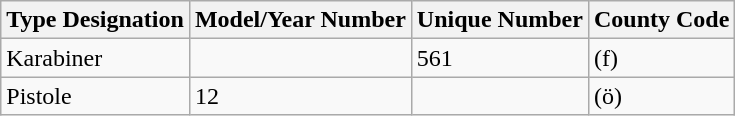<table border="1" class="wikitable">
<tr>
<th>Type Designation</th>
<th>Model/Year Number</th>
<th>Unique Number</th>
<th>County Code</th>
</tr>
<tr>
<td>Karabiner</td>
<td></td>
<td>561</td>
<td>(f)</td>
</tr>
<tr>
<td>Pistole</td>
<td>12</td>
<td></td>
<td>(ö)</td>
</tr>
</table>
